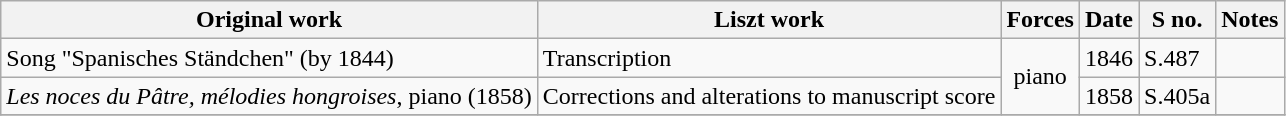<table class="wikitable">
<tr>
<th>Original work</th>
<th>Liszt work</th>
<th>Forces</th>
<th>Date</th>
<th>S no.</th>
<th>Notes</th>
</tr>
<tr>
<td>Song "Spanisches Ständchen" (by 1844)</td>
<td>Transcription</td>
<td rowspan=2 style="text-align: center">piano</td>
<td>1846</td>
<td>S.487</td>
<td></td>
</tr>
<tr>
<td><em>Les noces du Pâtre, mélodies hongroises</em>, piano (1858)</td>
<td>Corrections and alterations to manuscript score</td>
<td>1858</td>
<td>S.405a</td>
<td></td>
</tr>
<tr>
</tr>
</table>
